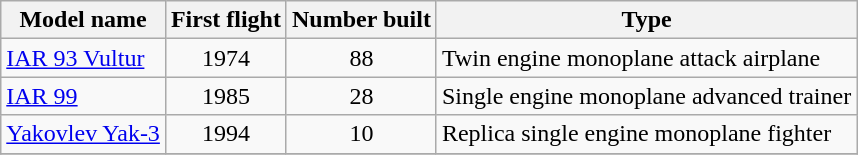<table class="wikitable sortable">
<tr>
<th>Model name</th>
<th>First flight</th>
<th>Number built</th>
<th>Type</th>
</tr>
<tr>
<td align=left><a href='#'>IAR 93 Vultur</a></td>
<td align=center>1974</td>
<td align=center>88</td>
<td align=left>Twin engine monoplane attack airplane</td>
</tr>
<tr>
<td align=left><a href='#'>IAR 99</a></td>
<td align=center>1985</td>
<td align=center>28</td>
<td align=left>Single engine monoplane advanced trainer</td>
</tr>
<tr>
<td align=left><a href='#'>Yakovlev Yak-3</a></td>
<td align=center>1994</td>
<td align=center>10</td>
<td align=left>Replica single engine monoplane fighter</td>
</tr>
<tr>
</tr>
</table>
